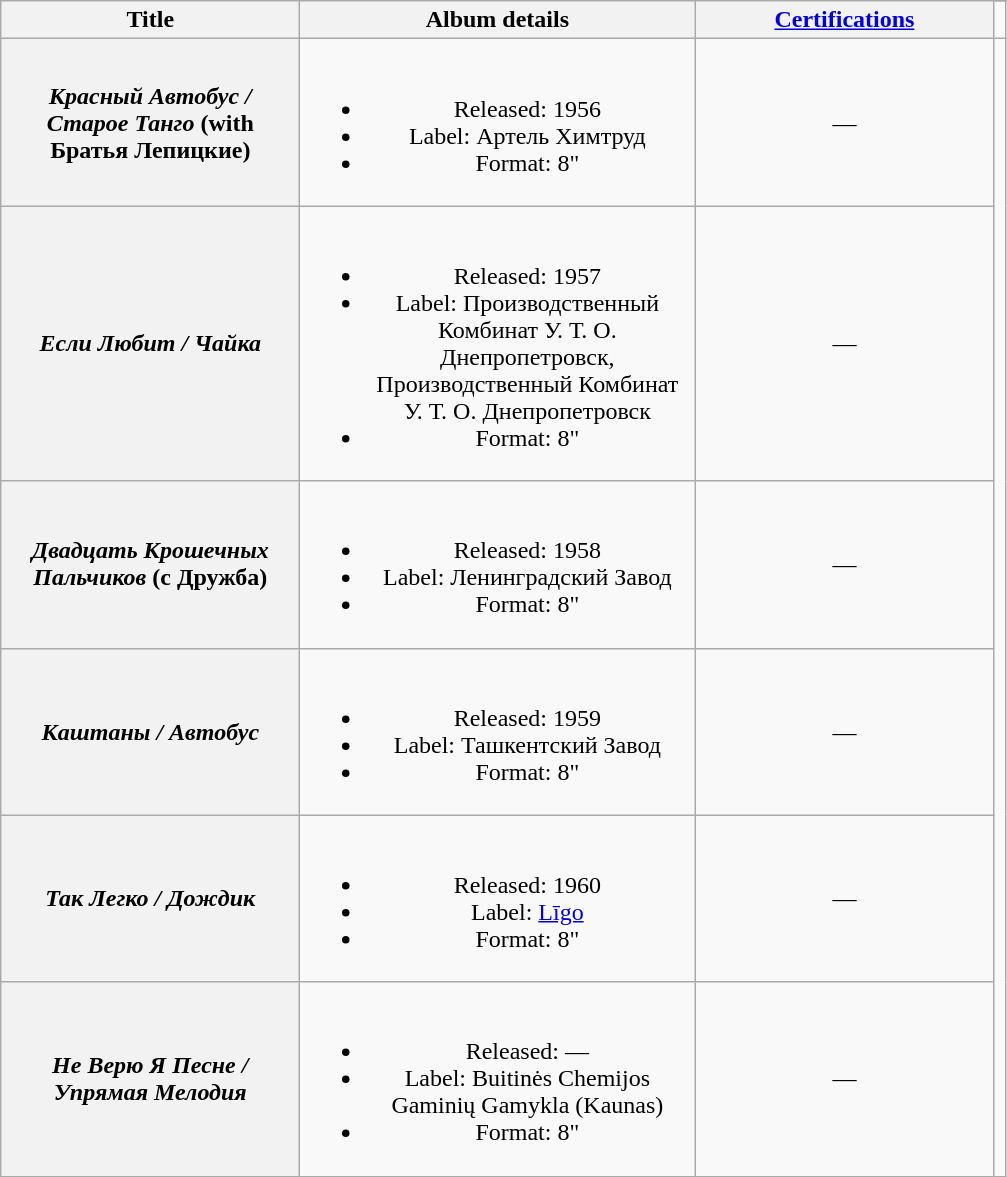<table class="wikitable plainrowheaders" style="text-align:center;">
<tr>
<th scope="col" rowspan="2" style="width:12em;">Title</th>
<th scope="col" rowspan="2" style="width:16em;">Album details</th>
<th scope="col" rowspan="2" style="width:12em;"><a href='#'>Certifications</a></th>
</tr>
<tr>
<td></td>
</tr>
<tr>
<th scope="row"><em>Красный Автобус / Старое Танго</em> (with Братья Лепицкие)</th>
<td><br><ul><li>Released: 1956</li><li>Label: Артель Химтруд</li><li>Format: 8"</li></ul></td>
<td>—</td>
</tr>
<tr>
<th scope="row"><em>Если Любит / Чайка</em></th>
<td><br><ul><li>Released: 1957</li><li>Label: Производственный Комбинат У. Т. О. Днепропетровск, Производственный Комбинат У. Т. О. Днепропетровск</li><li>Format: 8"</li></ul></td>
<td>—</td>
</tr>
<tr>
<th scope="row"><em>Двадцать Крошечных Пальчиков</em> (с Дружба)</th>
<td><br><ul><li>Released: 1958</li><li>Label: Ленинградский Завод</li><li>Format: 8"</li></ul></td>
<td>—</td>
</tr>
<tr>
<th scope="row"><em>Каштаны / Автобус</em></th>
<td><br><ul><li>Released: 1959</li><li>Label: Ташкентский Завод</li><li>Format: 8"</li></ul></td>
<td>—</td>
</tr>
<tr>
<th scope="row"><em>Так Легко / Дождик</em></th>
<td><br><ul><li>Released: 1960</li><li>Label: <a href='#'>Līgo</a></li><li>Format: 8"</li></ul></td>
<td>—</td>
</tr>
<tr>
<th scope="row"><em>Не Верю Я Песне / Упрямая Мелодия</em></th>
<td><br><ul><li>Released: —</li><li>Label: Buitinės Chemijos Gaminių Gamykla (Kaunas)</li><li>Format: 8"</li></ul></td>
<td>—</td>
</tr>
<tr>
</tr>
<tr |colspan="14" style="font-size:90%"| "—" denotes a recording that did not chart or was not released in that territory.>
</tr>
</table>
